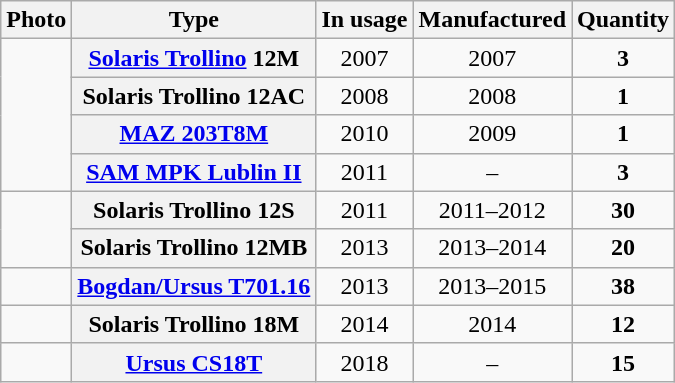<table class="wikitable" style="text-align:center">
<tr>
<th>Photo</th>
<th>Type</th>
<th>In usage</th>
<th>Manufactured</th>
<th>Quantity</th>
</tr>
<tr>
<td rowspan="4"></td>
<th><a href='#'>Solaris Trollino</a> 12M</th>
<td>2007</td>
<td>2007</td>
<td><strong>3</strong></td>
</tr>
<tr>
<th>Solaris Trollino 12AC</th>
<td>2008</td>
<td>2008</td>
<td><strong>1</strong></td>
</tr>
<tr>
<th><a href='#'>MAZ 203T8M</a></th>
<td>2010</td>
<td>2009</td>
<td><strong>1</strong></td>
</tr>
<tr>
<th><a href='#'>SAM MPK Lublin II</a></th>
<td>2011</td>
<td>–</td>
<td><strong>3</strong></td>
</tr>
<tr>
<td rowspan="2"></td>
<th>Solaris Trollino 12S</th>
<td>2011</td>
<td>2011–2012</td>
<td><strong>30</strong></td>
</tr>
<tr>
<th>Solaris Trollino 12MB</th>
<td>2013</td>
<td>2013–2014</td>
<td><strong>20</strong></td>
</tr>
<tr>
<td></td>
<th><a href='#'>Bogdan/Ursus T701.16</a></th>
<td>2013</td>
<td>2013–2015</td>
<td><strong>38</strong></td>
</tr>
<tr>
<td></td>
<th>Solaris Trollino 18M</th>
<td>2014</td>
<td>2014</td>
<td><strong>12</strong></td>
</tr>
<tr>
<td></td>
<th><a href='#'>Ursus CS18T</a></th>
<td>2018</td>
<td>–</td>
<td><strong>15</strong></td>
</tr>
</table>
